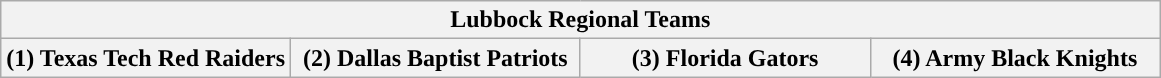<table class="wikitable">
<tr>
<th colspan=4>Lubbock Regional Teams</th>
</tr>
<tr>
<th style="width: 25%; ">(1) Texas Tech Red Raiders</th>
<th style="width: 25%; ">(2) Dallas Baptist Patriots</th>
<th style="width: 25%; ">(3) Florida Gators</th>
<th style="width: 25%; ">(4) Army Black Knights</th>
</tr>
</table>
